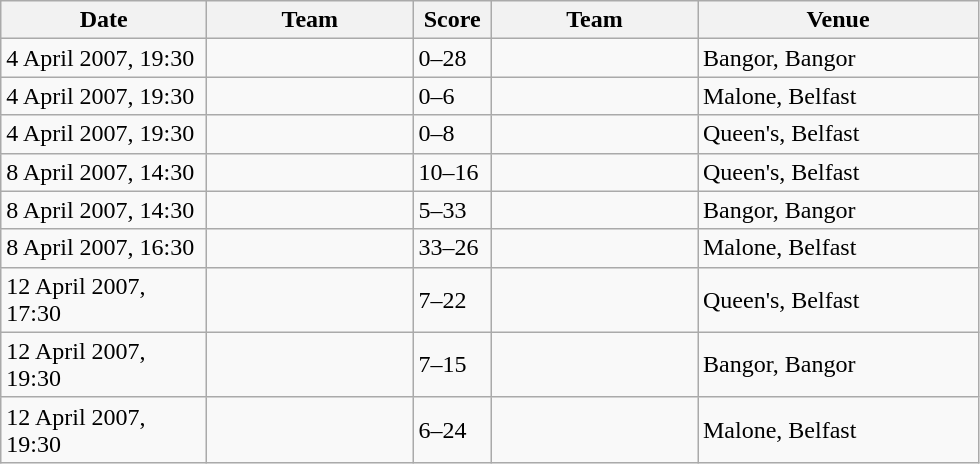<table class="wikitable">
<tr border=1 cellpadding=5 cellspacing=0>
<th width="130">Date</th>
<th width="130">Team</th>
<th width="45">Score</th>
<th width="130">Team</th>
<th width="180">Venue</th>
</tr>
<tr>
<td>4 April 2007, 19:30</td>
<td></td>
<td>0–28</td>
<td></td>
<td>Bangor, Bangor</td>
</tr>
<tr>
<td>4 April 2007, 19:30</td>
<td></td>
<td>0–6</td>
<td></td>
<td>Malone, Belfast</td>
</tr>
<tr>
<td>4 April 2007, 19:30</td>
<td></td>
<td>0–8</td>
<td></td>
<td>Queen's, Belfast</td>
</tr>
<tr>
<td>8 April 2007, 14:30</td>
<td></td>
<td>10–16</td>
<td></td>
<td>Queen's, Belfast</td>
</tr>
<tr>
<td>8 April 2007, 14:30</td>
<td></td>
<td>5–33</td>
<td></td>
<td>Bangor, Bangor</td>
</tr>
<tr>
<td>8 April 2007, 16:30</td>
<td></td>
<td>33–26</td>
<td></td>
<td>Malone, Belfast</td>
</tr>
<tr>
<td>12 April 2007, 17:30</td>
<td></td>
<td>7–22</td>
<td></td>
<td>Queen's, Belfast</td>
</tr>
<tr>
<td>12 April 2007, 19:30</td>
<td></td>
<td>7–15</td>
<td></td>
<td>Bangor, Bangor</td>
</tr>
<tr>
<td>12 April 2007, 19:30</td>
<td></td>
<td>6–24</td>
<td></td>
<td>Malone, Belfast</td>
</tr>
</table>
